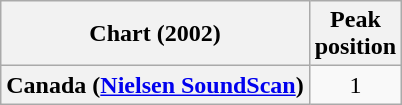<table class="wikitable plainrowheaders">
<tr>
<th scope="col">Chart (2002)</th>
<th scope="col">Peak<br>position</th>
</tr>
<tr>
<th scope="row">Canada (<a href='#'>Nielsen SoundScan</a>)</th>
<td align="center">1</td>
</tr>
</table>
